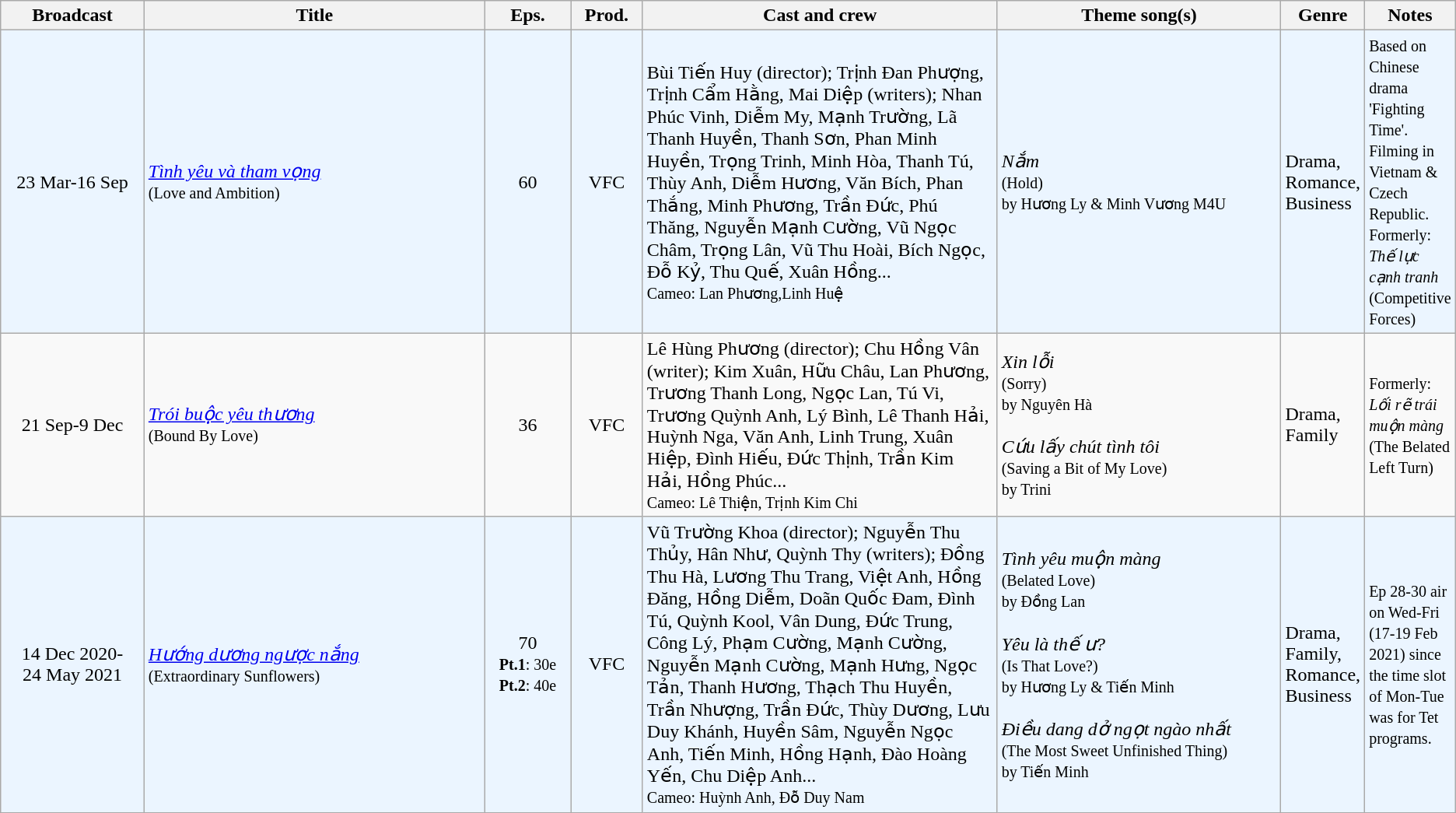<table class="wikitable sortable">
<tr>
<th style="width:10%;">Broadcast</th>
<th style="width:24%;">Title</th>
<th style="width:6%;">Eps.</th>
<th style="width:5%;">Prod.</th>
<th style="width:25%;">Cast and crew</th>
<th style="width:20%;">Theme song(s)</th>
<th style="width:5%;">Genre</th>
<th style="width:5%;">Notes</th>
</tr>
<tr ---- bgcolor="#ebf5ff">
<td style="text-align:center;">23 Mar-16 Sep <br></td>
<td><em><a href='#'>Tình yêu và tham vọng</a></em> <br><small>(Love and Ambition)</small></td>
<td style="text-align:center;">60</td>
<td style="text-align:center;">VFC</td>
<td>Bùi Tiến Huy (director); Trịnh Đan Phượng, Trịnh Cẩm Hằng, Mai Diệp (writers); Nhan Phúc Vinh, Diễm My, Mạnh Trường, Lã Thanh Huyền, Thanh Sơn, Phan Minh Huyền, Trọng Trinh, Minh Hòa, Thanh Tú, Thùy Anh, Diễm Hương, Văn Bích, Phan Thắng, Minh Phương, Trần Đức, Phú Thăng, Nguyễn Mạnh Cường, Vũ Ngọc Châm, Trọng Lân, Vũ Thu Hoài, Bích Ngọc, Đỗ Kỷ, Thu Quế, Xuân Hồng...<br><small>Cameo: Lan Phương,Linh Huệ</small></td>
<td><em>Nắm</em> <br><small>(Hold)<br>by Hương Ly & Minh Vương M4U</small></td>
<td>Drama, Romance, Business</td>
<td><small>Based on Chinese drama 'Fighting Time'.<br>Filming in Vietnam & Czech Republic.</small><br><small>Formerly: <em>Thế lực cạnh tranh</em><br>(Competitive Forces)</small></td>
</tr>
<tr>
<td style="text-align:center;">21 Sep-9 Dec <br></td>
<td><em><a href='#'>Trói buộc yêu thương</a></em> <br><small>(Bound By Love)</small></td>
<td style="text-align:center;">36</td>
<td style="text-align:center;">VFC</td>
<td>Lê Hùng Phương (director); Chu Hồng Vân (writer); Kim Xuân, Hữu Châu, Lan Phương, Trương Thanh Long, Ngọc Lan, Tú Vi, Trương Quỳnh Anh, Lý Bình, Lê Thanh Hải, Huỳnh Nga, Văn Anh, Linh Trung, Xuân Hiệp, Đình Hiếu, Đức Thịnh, Trần Kim Hải, Hồng Phúc...<br><small>Cameo: Lê Thiện, Trịnh Kim Chi</small></td>
<td><em>Xin lỗi</em> <br><small>(Sorry)<br>by Nguyên Hà</small><br><br><em>Cứu lấy chút tình tôi</em> <br><small>(Saving a Bit of My Love)<br>by Trini</small></td>
<td>Drama, Family</td>
<td><small>Formerly: <em>Lối rẽ trái muộn màng</em><br>(The Belated Left Turn)</small></td>
</tr>
<tr ---- bgcolor="#ebf5ff">
<td style="text-align:center;">14 Dec 2020-<br>24 May 2021 <br></td>
<td><em><a href='#'>Hướng dương ngược nắng</a></em> <br><small>(Extraordinary Sunflowers)</small></td>
<td style="text-align:center;">70 <br><small><strong>Pt.1</strong>: 30e<br><strong>Pt.2</strong>: 40e</small></td>
<td style="text-align:center;">VFC</td>
<td>Vũ Trường Khoa (director); Nguyễn Thu Thủy, Hân Như, Quỳnh Thy (writers); Đồng Thu Hà, Lương Thu Trang, Việt Anh, Hồng Đăng, Hồng Diễm, Doãn Quốc Đam, Đình Tú, Quỳnh Kool, Vân Dung, Đức Trung, Công Lý, Phạm Cường, Mạnh Cường, Nguyễn Mạnh Cường, Mạnh Hưng, Ngọc Tản, Thanh Hương, Thạch Thu Huyền, Trần Nhượng, Trần Đức, Thùy Dương, Lưu Duy Khánh, Huyền Sâm, Nguyễn Ngọc Anh, Tiến Minh, Hồng Hạnh, Đào Hoàng Yến, Chu Diệp Anh...<br><small>Cameo: Huỳnh Anh, Đỗ Duy Nam</small></td>
<td><em>Tình yêu muộn màng</em> <br><small>(Belated Love)<br>by Đồng Lan</small><br><br><em>Yêu là thế ư?</em> <br><small>(Is That Love?)<br>by Hương Ly & Tiến Minh</small><br><br><em>Điều dang dở ngọt ngào nhất</em> <br><small>(The Most Sweet Unfinished Thing)<br>by Tiến Minh</small></td>
<td>Drama, Family, Romance, Business</td>
<td><small>Ep 28-30 air on Wed-Fri (17-19 Feb 2021) since the time slot of Mon-Tue was for Tet programs.</small></td>
</tr>
</table>
